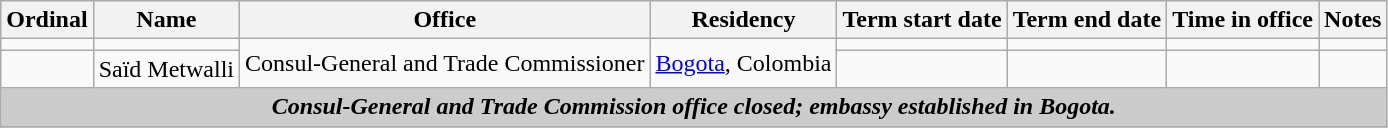<table class='wikitable sortable'>
<tr>
<th>Ordinal</th>
<th>Name</th>
<th>Office</th>
<th>Residency</th>
<th>Term start date</th>
<th>Term end date</th>
<th>Time in office</th>
<th>Notes</th>
</tr>
<tr>
<td align=center></td>
<td></td>
<td rowspan=2>Consul-General and Trade Commissioner</td>
<td rowspan=2><a href='#'>Bogota</a>, Colombia</td>
<td align=center></td>
<td align=center></td>
<td align=right></td>
<td></td>
</tr>
<tr>
<td align=center></td>
<td>Saïd Metwalli</td>
<td align=center></td>
<td align=center></td>
<td align=right></td>
<td></td>
</tr>
<tr>
<th colspan=8 style="background: #cccccc;"><em>Consul-General and Trade Commission office closed; embassy established in Bogota.</em></th>
</tr>
<tr>
</tr>
</table>
